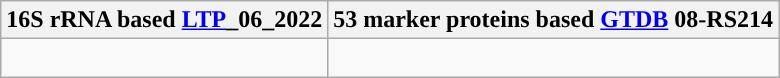<table class="wikitable">
<tr>
<th colspan=1>16S rRNA based <a href='#'>LTP</a>_06_2022</th>
<th colspan=1>53 marker proteins based <a href='#'>GTDB</a> 08-RS214</th>
</tr>
<tr>
<td style="vertical-align:top"><br></td>
<td><br></td>
</tr>
</table>
